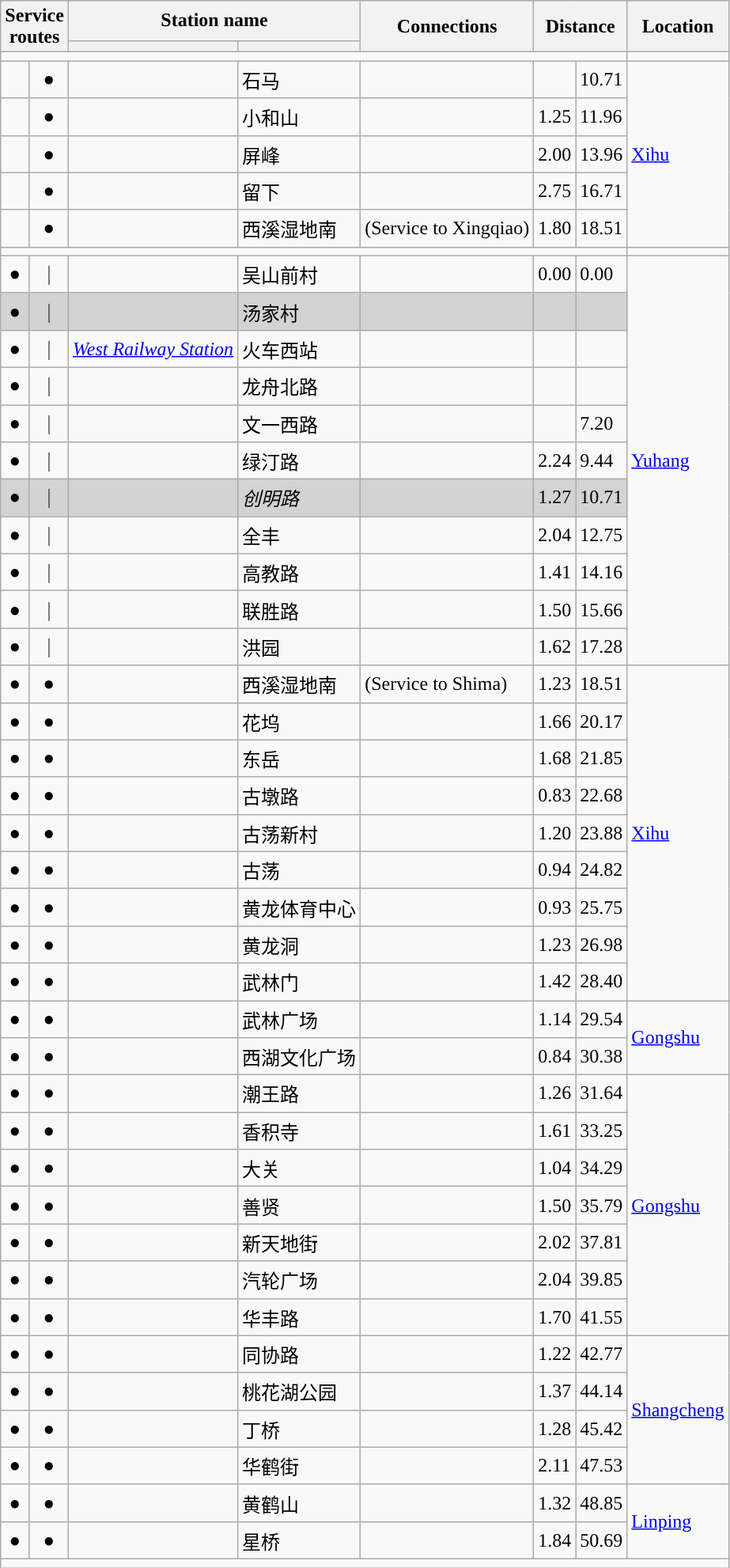<table class="wikitable">
<tr>
<th rowspan="2" colspan="2">Service<br>routes</th>
<th colspan="2">Station name</th>
<th rowspan="2">Connections</th>
<th colspan="2" rowspan="2">Distance<br></th>
<th rowspan="2">Location</th>
</tr>
<tr>
<th></th>
<th></th>
</tr>
<tr style="background:#">
<td colspan = "7"></td>
<td></td>
</tr>
<tr>
<td align="center"></td>
<td align="center">●</td>
<td></td>
<td><span>石马</span></td>
<td></td>
<td></td>
<td>10.71</td>
<td rowspan="5"><a href='#'>Xihu</a></td>
</tr>
<tr>
<td align="center"></td>
<td align="center">●</td>
<td></td>
<td><span>小和山</span></td>
<td></td>
<td>1.25</td>
<td>11.96</td>
</tr>
<tr>
<td align="center"></td>
<td align="center">●</td>
<td></td>
<td><span>屏峰</span></td>
<td></td>
<td>2.00</td>
<td>13.96</td>
</tr>
<tr>
<td align="center"></td>
<td align="center">●</td>
<td></td>
<td><span>留下</span></td>
<td></td>
<td>2.75</td>
<td>16.71</td>
</tr>
<tr>
<td align="center"></td>
<td align="center">●</td>
<td></td>
<td><span>西溪湿地南</span></td>
<td> (Service to Xingqiao)</td>
<td>1.80</td>
<td>18.51</td>
</tr>
<tr style="background:#">
<td colspan = "7"></td>
<td></td>
</tr>
<tr>
<td align="center">●</td>
<td align="center">｜</td>
<td></td>
<td><span>吴山前村</span></td>
<td></td>
<td>0.00</td>
<td>0.00</td>
<td rowspan="11"><a href='#'>Yuhang</a></td>
</tr>
<tr bgcolor="lightgrey">
<td align="center">●</td>
<td align="center">｜</td>
<td><em></em></td>
<td><span>汤家村</span></td>
<td></td>
<td></td>
<td></td>
</tr>
<tr>
<td align="center">●</td>
<td align="center">｜</td>
<td><a href='#'><em>West Railway Station</em></a></td>
<td><span>火车西站</span></td>
<td> </td>
<td></td>
<td></td>
</tr>
<tr>
<td align="center">●</td>
<td align="center">｜</td>
<td></td>
<td><span>龙舟北路</span></td>
<td></td>
<td></td>
<td></td>
</tr>
<tr>
<td align="center">●</td>
<td align="center">｜</td>
<td></td>
<td><span>文一西路</span></td>
<td></td>
<td></td>
<td>7.20</td>
</tr>
<tr>
<td align="center">●</td>
<td align="center">｜</td>
<td></td>
<td><span>绿汀路</span></td>
<td> </td>
<td>2.24</td>
<td>9.44</td>
</tr>
<tr bgcolor="lightgrey">
<td align="center">●</td>
<td align="center">｜</td>
<td><em></em></td>
<td><span><em>创明路</em></span></td>
<td></td>
<td>1.27</td>
<td>10.71</td>
</tr>
<tr>
<td align="center">●</td>
<td align="center">｜</td>
<td></td>
<td><span>全丰</span></td>
<td></td>
<td>2.04</td>
<td>12.75</td>
</tr>
<tr>
<td align="center">●</td>
<td align="center">｜</td>
<td></td>
<td><span>高教路</span></td>
<td></td>
<td>1.41</td>
<td>14.16</td>
</tr>
<tr>
<td align="center">●</td>
<td align="center">｜</td>
<td></td>
<td><span>联胜路</span></td>
<td></td>
<td>1.50</td>
<td>15.66</td>
</tr>
<tr>
<td align="center">●</td>
<td align="center">｜</td>
<td></td>
<td><span>洪园</span></td>
<td></td>
<td>1.62</td>
<td>17.28</td>
</tr>
<tr>
<td align="center">●</td>
<td align="center">●</td>
<td></td>
<td><span>西溪湿地南</span></td>
<td> (Service to Shima)</td>
<td>1.23</td>
<td>18.51</td>
<td rowspan="9"><a href='#'>Xihu</a></td>
</tr>
<tr>
<td align="center">●</td>
<td align="center">●</td>
<td></td>
<td><span>花坞</span></td>
<td></td>
<td>1.66</td>
<td>20.17</td>
</tr>
<tr>
<td align="center">●</td>
<td align="center">●</td>
<td></td>
<td><span>东岳</span></td>
<td></td>
<td>1.68</td>
<td>21.85</td>
</tr>
<tr>
<td align="center">●</td>
<td align="center">●</td>
<td></td>
<td><span>古墩路</span></td>
<td></td>
<td>0.83</td>
<td>22.68</td>
</tr>
<tr>
<td align="center">●</td>
<td align="center">●</td>
<td></td>
<td><span>古荡新村</span></td>
<td></td>
<td>1.20</td>
<td>23.88</td>
</tr>
<tr>
<td align="center">●</td>
<td align="center">●</td>
<td></td>
<td><span>古荡</span></td>
<td></td>
<td>0.94</td>
<td>24.82</td>
</tr>
<tr>
<td align="center">●</td>
<td align="center">●</td>
<td></td>
<td><span>黄龙体育中心</span></td>
<td></td>
<td>0.93</td>
<td>25.75</td>
</tr>
<tr>
<td align="center">●</td>
<td align="center">●</td>
<td></td>
<td><span>黄龙洞</span></td>
<td></td>
<td>1.23</td>
<td>26.98</td>
</tr>
<tr>
<td align="center">●</td>
<td align="center">●</td>
<td></td>
<td><span>武林门</span></td>
<td></td>
<td>1.42</td>
<td>28.40</td>
</tr>
<tr>
<td align="center">●</td>
<td align="center">●</td>
<td></td>
<td><span>武林广场</span></td>
<td></td>
<td>1.14</td>
<td>29.54</td>
<td rowspan="2"><a href='#'>Gongshu</a></td>
</tr>
<tr>
<td align="center">●</td>
<td align="center">●</td>
<td></td>
<td><span>西湖文化广场</span></td>
<td> </td>
<td>0.84</td>
<td>30.38</td>
</tr>
<tr>
<td align="center">●</td>
<td align="center">●</td>
<td></td>
<td><span>潮王路</span></td>
<td></td>
<td>1.26</td>
<td>31.64</td>
<td rowspan="7"><a href='#'>Gongshu</a></td>
</tr>
<tr>
<td align="center">●</td>
<td align="center">●</td>
<td></td>
<td><span>香积寺</span></td>
<td></td>
<td>1.61</td>
<td>33.25</td>
</tr>
<tr>
<td align="center">●</td>
<td align="center">●</td>
<td></td>
<td><span>大关</span></td>
<td></td>
<td>1.04</td>
<td>34.29</td>
</tr>
<tr>
<td align="center">●</td>
<td align="center">●</td>
<td></td>
<td><span>善贤</span></td>
<td></td>
<td>1.50</td>
<td>35.79</td>
</tr>
<tr>
<td align="center">●</td>
<td align="center">●</td>
<td></td>
<td><span>新天地街</span></td>
<td></td>
<td>2.02</td>
<td>37.81</td>
</tr>
<tr>
<td align="center">●</td>
<td align="center">●</td>
<td></td>
<td><span>汽轮广场</span></td>
<td></td>
<td>2.04</td>
<td>39.85</td>
</tr>
<tr>
<td align="center">●</td>
<td align="center">●</td>
<td></td>
<td><span>华丰路</span></td>
<td></td>
<td>1.70</td>
<td>41.55</td>
</tr>
<tr>
<td align="center">●</td>
<td align="center">●</td>
<td></td>
<td><span>同协路</span></td>
<td></td>
<td>1.22</td>
<td>42.77</td>
<td rowspan="4"><a href='#'>Shangcheng</a></td>
</tr>
<tr>
<td align="center">●</td>
<td align="center">●</td>
<td></td>
<td><span>桃花湖公园</span></td>
<td></td>
<td>1.37</td>
<td>44.14</td>
</tr>
<tr>
<td align="center">●</td>
<td align="center">●</td>
<td></td>
<td><span>丁桥</span></td>
<td></td>
<td>1.28</td>
<td>45.42</td>
</tr>
<tr>
<td align="center">●</td>
<td align="center">●</td>
<td></td>
<td><span>华鹤街</span></td>
<td></td>
<td>2.11</td>
<td>47.53</td>
</tr>
<tr>
<td align="center">●</td>
<td align="center">●</td>
<td></td>
<td><span>黄鹤山</span></td>
<td></td>
<td>1.32</td>
<td>48.85</td>
<td rowspan="2"><a href='#'>Linping</a></td>
</tr>
<tr>
<td align="center">●</td>
<td align="center">●</td>
<td></td>
<td><span>星桥</span></td>
<td></td>
<td>1.84</td>
<td>50.69</td>
</tr>
<tr style="background:#">
<td colspan = "8"></td>
</tr>
</table>
